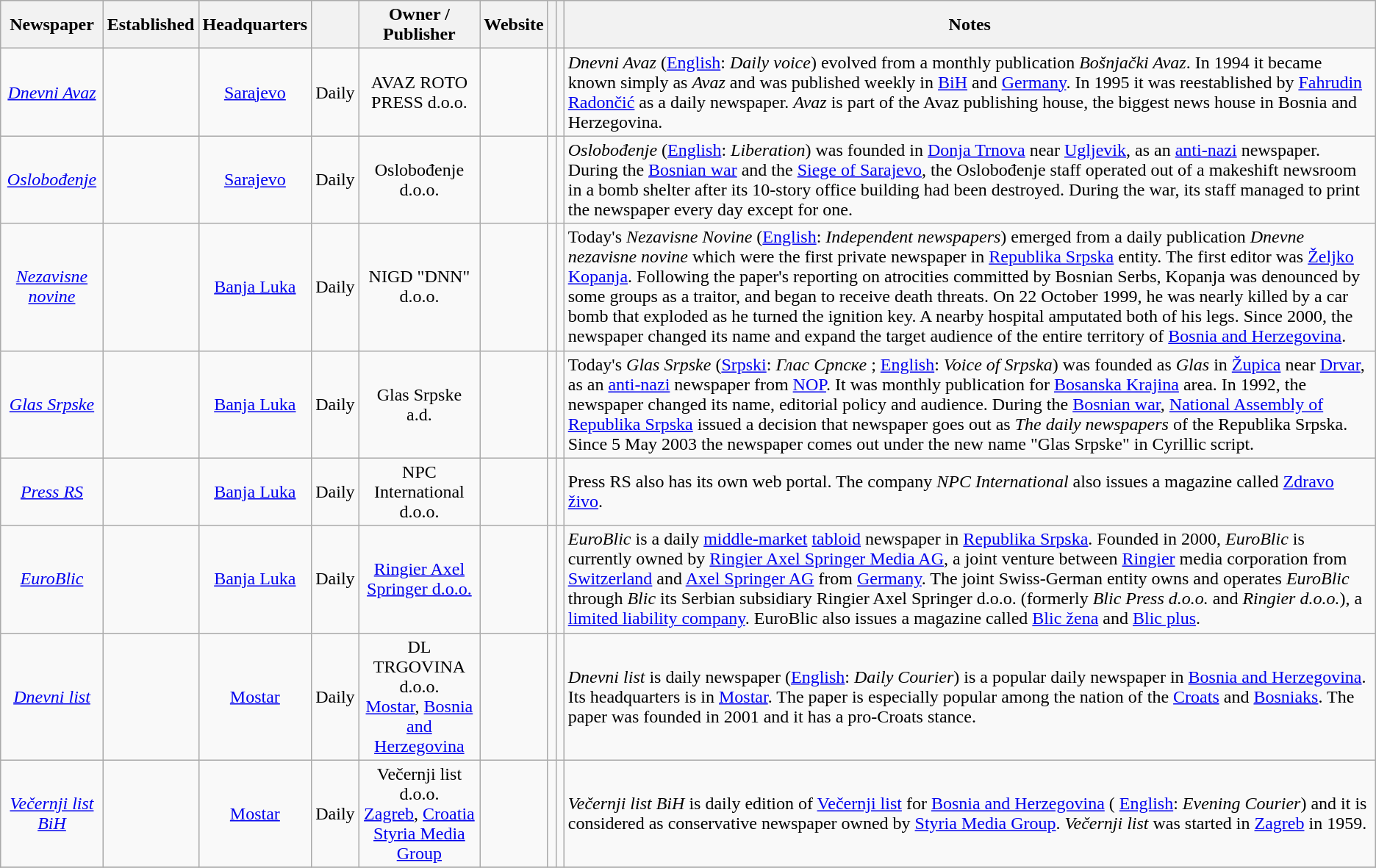<table class="wikitable sortable" border="2" style="text-align: center">
<tr>
<th>Newspaper</th>
<th>Established</th>
<th>Headquarters</th>
<th></th>
<th>Owner / Publisher</th>
<th>Website</th>
<th></th>
<th></th>
<th>Notes</th>
</tr>
<tr>
<td><em><a href='#'>Dnevni Avaz</a></em></td>
<td></td>
<td><a href='#'>Sarajevo</a> <br> </td>
<td>Daily</td>
<td>AVAZ ROTO PRESS d.o.o.</td>
<td></td>
<td></td>
<td></td>
<td style="text-align: left"><em>Dnevni Avaz</em> (<a href='#'>English</a>: <em>Daily voice</em>) evolved from a monthly publication <em>Bošnjački Avaz</em>. In 1994 it became known simply as <em>Avaz</em> and was published weekly in <a href='#'>BiH</a> and <a href='#'>Germany</a>. In 1995 it was reestablished by <a href='#'>Fahrudin Radončić</a> as a daily newspaper. <em>Avaz</em> is part of the Avaz publishing house, the biggest news house in Bosnia and Herzegovina.</td>
</tr>
<tr>
<td><em><a href='#'>Oslobođenje</a></em></td>
<td></td>
<td><a href='#'>Sarajevo</a> <br> </td>
<td>Daily</td>
<td>Oslobođenje d.o.o.</td>
<td></td>
<td></td>
<td></td>
<td style="text-align: left"><em>Oslobođenje</em> (<a href='#'>English</a>: <em>Liberation</em>) was founded in <a href='#'>Donja Trnova</a> near <a href='#'>Ugljevik</a>, as an <a href='#'>anti-nazi</a> newspaper. During the <a href='#'>Bosnian war</a> and the <a href='#'>Siege of Sarajevo</a>, the Oslobođenje staff operated out of a makeshift newsroom in a bomb shelter after its 10-story office building had been destroyed. During the war, its staff managed to print the newspaper every day except for one.</td>
</tr>
<tr>
<td><em><a href='#'>Nezavisne novine</a></em></td>
<td></td>
<td><a href='#'>Banja Luka</a> <br> </td>
<td>Daily</td>
<td>NIGD "DNN" d.o.o.</td>
<td></td>
<td></td>
<td></td>
<td style="text-align: left">Today's <em>Nezavisne Novine</em> (<a href='#'>English</a>: <em>Independent newspapers</em>) emerged from a daily publication <em>Dnevne nezavisne novine</em> which were the first private newspaper in <a href='#'>Republika Srpska</a> entity. The first editor was <a href='#'>Željko Kopanja</a>. Following the paper's reporting on atrocities committed by Bosnian Serbs, Kopanja was denounced by some groups as a traitor, and began to receive death threats. On 22 October 1999, he was nearly killed by a car bomb that exploded as he turned the ignition key. A nearby hospital amputated both of his legs. Since 2000, the newspaper changed its name and expand the target audience of the entire territory of <a href='#'>Bosnia and Herzegovina</a>.</td>
</tr>
<tr>
<td><em><a href='#'>Glas Srpske</a></em></td>
<td></td>
<td><a href='#'>Banja Luka</a> <br> </td>
<td>Daily</td>
<td>Glas Srpske a.d.</td>
<td></td>
<td></td>
<td></td>
<td style="text-align: left">Today's <em>Glas Srpske</em> (<a href='#'>Srpski</a>: <em>Глас Српске</em> ; <a href='#'>English</a>: <em>Voice of Srpska</em>) was founded as <em>Glas</em> in <a href='#'>Župica</a> near <a href='#'>Drvar</a>, as an <a href='#'>anti-nazi</a> newspaper from <a href='#'>NOP</a>. It was monthly publication for <a href='#'>Bosanska Krajina</a> area.  In 1992, the newspaper changed its name, editorial policy and audience. During the <a href='#'>Bosnian war</a>, <a href='#'>National Assembly of Republika Srpska</a> issued a decision that newspaper goes out as <em>The daily newspapers</em> of the Republika Srpska. Since 5 May 2003 the newspaper comes out under the new name "Glas Srpske" in Cyrillic script.</td>
</tr>
<tr>
<td><em><a href='#'>Press RS</a></em></td>
<td></td>
<td><a href='#'>Banja Luka</a> <br> </td>
<td>Daily</td>
<td>NPC International d.o.o.</td>
<td></td>
<td></td>
<td></td>
<td style="text-align: left">Press RS also has its own web portal. The company <em> NPC International</em> also issues a magazine called <a href='#'>Zdravo živo</a>.</td>
</tr>
<tr>
<td><em><a href='#'>EuroBlic</a></em></td>
<td></td>
<td><a href='#'>Banja Luka</a> <br> </td>
<td>Daily</td>
<td><a href='#'>Ringier Axel Springer d.o.o.</a></td>
<td></td>
<td></td>
<td></td>
<td style="text-align: left"><em>EuroBlic</em> is a daily <a href='#'>middle-market</a> <a href='#'>tabloid</a> newspaper in <a href='#'>Republika Srpska</a>. Founded in 2000, <em>EuroBlic</em> is currently owned by <a href='#'>Ringier Axel Springer Media AG</a>, a joint venture between <a href='#'>Ringier</a> media corporation from <a href='#'>Switzerland</a> and <a href='#'>Axel Springer AG</a> from <a href='#'>Germany</a>. The joint Swiss-German entity owns and operates <em>EuroBlic</em> through <em>Blic</em> its Serbian subsidiary Ringier Axel Springer d.o.o. (formerly <em>Blic Press d.o.o.</em> and <em>Ringier d.o.o.</em>), a <a href='#'>limited liability company</a>. EuroBlic also issues a magazine called <a href='#'>Blic žena</a> and <a href='#'>Blic plus</a>.</td>
</tr>
<tr>
<td><em><a href='#'>Dnevni list</a></em></td>
<td></td>
<td><a href='#'>Mostar</a> <br> </td>
<td>Daily</td>
<td>DL TRGOVINA d.o.o. <br> <a href='#'>Mostar</a>, <a href='#'>Bosnia and Herzegovina</a></td>
<td></td>
<td></td>
<td></td>
<td style="text-align: left"><em>Dnevni list</em> is daily newspaper (<a href='#'>English</a>: <em>Daily Courier</em>) is a popular daily newspaper in <a href='#'>Bosnia and Herzegovina</a>. Its headquarters is in <a href='#'>Mostar</a>. The paper is especially popular among the nation of the <a href='#'>Croats</a>  and <a href='#'>Bosniaks</a>. The paper was founded in 2001 and it has a pro-Croats stance.</td>
</tr>
<tr>
<td><em><a href='#'>Večernji list BiH</a></em></td>
<td></td>
<td><a href='#'>Mostar</a> <br> </td>
<td>Daily</td>
<td>Večernji list d.o.o. <br> <a href='#'>Zagreb</a>, <a href='#'>Croatia</a> <br> <a href='#'>Styria Media Group</a></td>
<td></td>
<td></td>
<td></td>
<td style="text-align: left"><em>Večernji list BiH</em> is daily edition of <a href='#'>Večernji list</a> for <a href='#'>Bosnia and Herzegovina</a>  ( <a href='#'>English</a>: <em>Evening Courier</em>) and it is considered as conservative newspaper owned by <a href='#'>Styria Media Group</a>. <em>Večernji list</em> was started in <a href='#'>Zagreb</a> in 1959.</td>
</tr>
<tr>
</tr>
</table>
